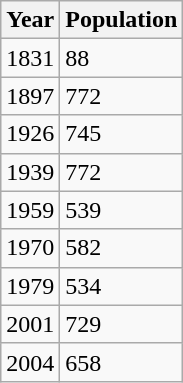<table class="wikitable">
<tr>
<th>Year</th>
<th>Population</th>
</tr>
<tr>
<td>1831</td>
<td>88</td>
</tr>
<tr>
<td>1897</td>
<td>772</td>
</tr>
<tr>
<td>1926</td>
<td>745</td>
</tr>
<tr>
<td>1939</td>
<td>772</td>
</tr>
<tr>
<td>1959</td>
<td>539</td>
</tr>
<tr>
<td>1970</td>
<td>582</td>
</tr>
<tr>
<td>1979</td>
<td>534</td>
</tr>
<tr>
<td>2001</td>
<td>729</td>
</tr>
<tr>
<td>2004</td>
<td>658</td>
</tr>
</table>
